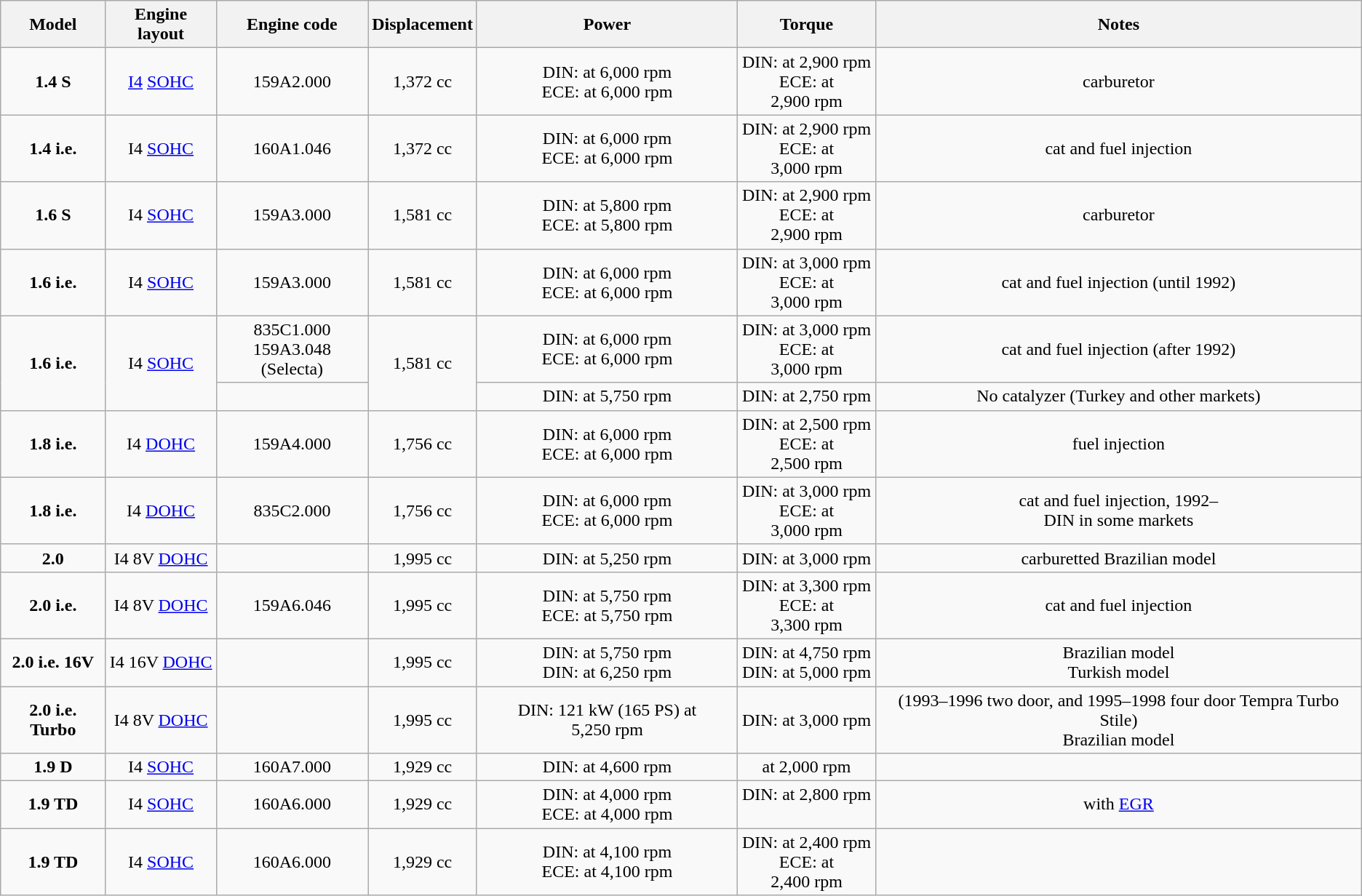<table class="wikitable" style="text-align: center;">
<tr>
<th>Model</th>
<th>Engine layout</th>
<th>Engine code</th>
<th>Displacement</th>
<th>Power</th>
<th>Torque</th>
<th>Notes</th>
</tr>
<tr>
<td><strong>1.4 S</strong></td>
<td><a href='#'>I4</a> <a href='#'>SOHC</a></td>
<td>159A2.000</td>
<td>1,372 cc</td>
<td>DIN:  at 6,000 rpm<br>ECE:  at 6,000 rpm</td>
<td>DIN:  at 2,900 rpm<br>ECE:  at 2,900 rpm</td>
<td>carburetor</td>
</tr>
<tr>
<td><strong>1.4 i.e.</strong></td>
<td>I4 <a href='#'>SOHC</a></td>
<td>160A1.046</td>
<td>1,372 cc</td>
<td>DIN:  at 6,000 rpm<br>ECE:  at 6,000 rpm</td>
<td>DIN:  at 2,900 rpm<br>ECE:  at 3,000 rpm</td>
<td>cat and fuel injection</td>
</tr>
<tr>
<td><strong>1.6 S</strong></td>
<td>I4 <a href='#'>SOHC</a></td>
<td>159A3.000</td>
<td>1,581 cc</td>
<td>DIN:  at 5,800 rpm<br>ECE:  at 5,800 rpm</td>
<td>DIN:  at 2,900 rpm<br>ECE:  at 2,900 rpm</td>
<td>carburetor</td>
</tr>
<tr>
<td><strong>1.6 i.e.</strong></td>
<td>I4 <a href='#'>SOHC</a></td>
<td>159A3.000</td>
<td>1,581 cc</td>
<td>DIN:  at 6,000 rpm<br>ECE:  at 6,000 rpm</td>
<td>DIN:  at 3,000 rpm<br>ECE:  at 3,000 rpm</td>
<td>cat and fuel injection (until 1992)</td>
</tr>
<tr>
<td rowspan="2"><strong>1.6 i.e.</strong></td>
<td rowspan="2">I4 <a href='#'>SOHC</a></td>
<td>835C1.000<br>159A3.048 (Selecta)</td>
<td rowspan="2">1,581 cc</td>
<td>DIN:  at 6,000 rpm<br>ECE:  at 6,000 rpm</td>
<td>DIN:  at 3,000 rpm<br>ECE:  at 3,000 rpm</td>
<td>cat and fuel injection (after 1992)</td>
</tr>
<tr>
<td></td>
<td>DIN:  at 5,750 rpm</td>
<td>DIN:  at 2,750 rpm</td>
<td>No catalyzer (Turkey and other markets)</td>
</tr>
<tr>
<td><strong>1.8 i.e.</strong></td>
<td>I4 <a href='#'>DOHC</a></td>
<td>159A4.000</td>
<td>1,756 cc</td>
<td>DIN:  at 6,000 rpm<br>ECE:  at 6,000 rpm</td>
<td>DIN:  at 2,500 rpm<br>ECE:  at 2,500 rpm</td>
<td>fuel injection</td>
</tr>
<tr>
<td><strong>1.8 i.e.</strong></td>
<td>I4 <a href='#'>DOHC</a></td>
<td>835C2.000</td>
<td>1,756 cc</td>
<td>DIN:  at 6,000 rpm<br>ECE:  at 6,000 rpm</td>
<td>DIN:  at 3,000 rpm<br>ECE:  at 3,000 rpm</td>
<td>cat and fuel injection, 1992–<br> DIN in some markets</td>
</tr>
<tr>
<td><strong>2.0</strong></td>
<td>I4 8V <a href='#'>DOHC</a></td>
<td></td>
<td>1,995 cc</td>
<td>DIN:  at 5,250 rpm</td>
<td>DIN:  at 3,000 rpm</td>
<td>carburetted Brazilian model</td>
</tr>
<tr>
<td><strong>2.0 i.e.</strong></td>
<td>I4 8V <a href='#'>DOHC</a></td>
<td>159A6.046</td>
<td>1,995 cc</td>
<td>DIN:  at 5,750 rpm<br>ECE:  at 5,750 rpm</td>
<td>DIN:  at 3,300 rpm<br>ECE:  at 3,300 rpm</td>
<td>cat and fuel injection</td>
</tr>
<tr>
<td><strong>2.0 i.e. 16V</strong></td>
<td>I4 16V <a href='#'>DOHC</a></td>
<td></td>
<td>1,995 cc</td>
<td>DIN:  at 5,750 rpm<br>DIN:  at 6,250 rpm</td>
<td>DIN:  at 4,750 rpm<br>DIN:  at 5,000 rpm</td>
<td>Brazilian model<br>Turkish model</td>
</tr>
<tr>
<td><strong>2.0 i.e. Turbo</strong></td>
<td>I4 8V <a href='#'>DOHC</a></td>
<td></td>
<td>1,995 cc</td>
<td>DIN: 121 kW (165 PS) at 5,250 rpm<br></td>
<td>DIN:  at 3,000 rpm<br></td>
<td>(1993–1996 two door, and 1995–1998 four door Tempra Turbo Stile)<br> Brazilian model</td>
</tr>
<tr>
<td><strong>1.9 D</strong></td>
<td>I4 <a href='#'>SOHC</a></td>
<td>160A7.000</td>
<td>1,929 cc</td>
<td>DIN:  at 4,600 rpm</td>
<td> at 2,000 rpm</td>
<td></td>
</tr>
<tr>
<td><strong>1.9 TD</strong></td>
<td>I4 <a href='#'>SOHC</a></td>
<td>160A6.000</td>
<td>1,929 cc</td>
<td>DIN:  at 4,000 rpm<br>ECE:  at 4,000 rpm</td>
<td>DIN:  at 2,800 rpm<br> </td>
<td>with <a href='#'>EGR</a></td>
</tr>
<tr>
<td><strong>1.9 TD</strong></td>
<td>I4 <a href='#'>SOHC</a></td>
<td>160A6.000</td>
<td>1,929 cc</td>
<td>DIN:  at 4,100 rpm<br>ECE:  at 4,100 rpm</td>
<td>DIN:  at 2,400 rpm<br>ECE:  at 2,400 rpm</td>
<td></td>
</tr>
</table>
